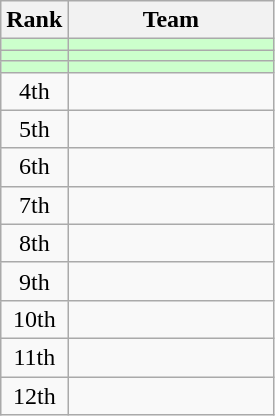<table class=wikitable style="text-align:center;">
<tr>
<th>Rank</th>
<th width=130>Team</th>
</tr>
<tr bgcolor=#ccffcc>
<td></td>
<td align=left></td>
</tr>
<tr bgcolor=#ccffcc>
<td></td>
<td align=left></td>
</tr>
<tr bgcolor=#ccffcc>
<td></td>
<td align=left></td>
</tr>
<tr>
<td>4th</td>
<td align=left></td>
</tr>
<tr>
<td>5th</td>
<td align=left></td>
</tr>
<tr>
<td>6th</td>
<td align=left></td>
</tr>
<tr>
<td>7th</td>
<td align=left></td>
</tr>
<tr>
<td>8th</td>
<td align=left></td>
</tr>
<tr>
<td>9th</td>
<td align=left></td>
</tr>
<tr>
<td>10th</td>
<td align=left></td>
</tr>
<tr>
<td>11th</td>
<td align=left></td>
</tr>
<tr>
<td>12th</td>
<td align=left></td>
</tr>
</table>
